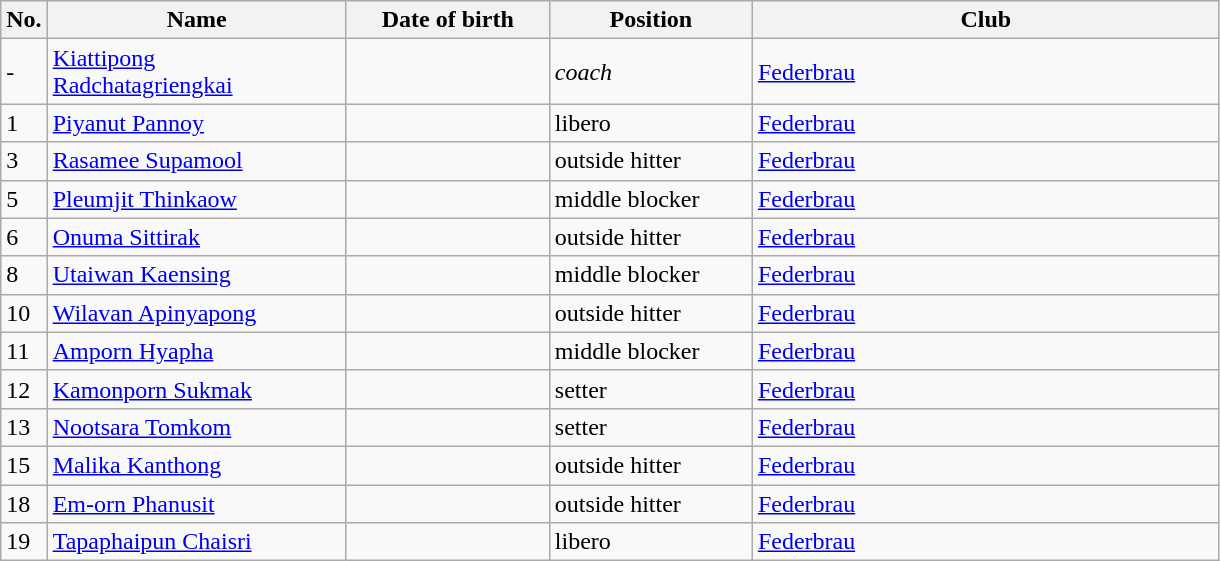<table class=wikitable sortable style=font-size:100%; text-align:center;>
<tr>
<th>No.</th>
<th style=width:12em>Name</th>
<th style=width:8em>Date of birth</th>
<th style=width:8em>Position</th>
<th style=width:19em>Club</th>
</tr>
<tr>
<td>-</td>
<td><a href='#'>Kiattipong Radchatagriengkai</a></td>
<td></td>
<td><em>coach</em></td>
<td> <a href='#'>Federbrau</a></td>
</tr>
<tr>
<td>1</td>
<td><a href='#'>Piyanut Pannoy</a></td>
<td></td>
<td>libero</td>
<td> <a href='#'>Federbrau</a></td>
</tr>
<tr>
<td>3</td>
<td><a href='#'>Rasamee Supamool</a></td>
<td></td>
<td>outside hitter</td>
<td> <a href='#'>Federbrau</a></td>
</tr>
<tr>
<td>5</td>
<td><a href='#'>Pleumjit Thinkaow</a></td>
<td></td>
<td>middle blocker</td>
<td> <a href='#'>Federbrau</a></td>
</tr>
<tr>
<td>6</td>
<td><a href='#'>Onuma Sittirak</a></td>
<td></td>
<td>outside hitter</td>
<td> <a href='#'>Federbrau</a></td>
</tr>
<tr>
<td>8</td>
<td><a href='#'>Utaiwan Kaensing</a></td>
<td></td>
<td>middle blocker</td>
<td> <a href='#'>Federbrau</a></td>
</tr>
<tr>
<td>10</td>
<td><a href='#'>Wilavan Apinyapong</a></td>
<td></td>
<td>outside hitter</td>
<td> <a href='#'>Federbrau</a></td>
</tr>
<tr>
<td>11</td>
<td><a href='#'>Amporn Hyapha</a></td>
<td></td>
<td>middle blocker</td>
<td> <a href='#'>Federbrau</a></td>
</tr>
<tr>
<td>12</td>
<td><a href='#'>Kamonporn Sukmak</a></td>
<td></td>
<td>setter</td>
<td> <a href='#'>Federbrau</a></td>
</tr>
<tr>
<td>13</td>
<td><a href='#'>Nootsara Tomkom</a></td>
<td></td>
<td>setter</td>
<td> <a href='#'>Federbrau</a></td>
</tr>
<tr>
<td>15</td>
<td><a href='#'>Malika Kanthong</a></td>
<td></td>
<td>outside hitter</td>
<td> <a href='#'>Federbrau</a></td>
</tr>
<tr>
<td>18</td>
<td><a href='#'>Em-orn Phanusit</a></td>
<td></td>
<td>outside hitter</td>
<td> <a href='#'>Federbrau</a></td>
</tr>
<tr>
<td>19</td>
<td><a href='#'>Tapaphaipun Chaisri</a></td>
<td></td>
<td>libero</td>
<td> <a href='#'>Federbrau</a></td>
</tr>
</table>
